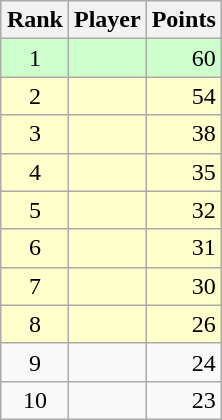<table class="wikitable" style="float:right; text-align:right; margin-left:1em">
<tr>
<th>Rank</th>
<th>Player</th>
<th>Points</th>
</tr>
<tr style="background-color:#ccffcc">
<td align=center>1</td>
<td style="text-align:left"><strong></strong></td>
<td>60</td>
</tr>
<tr style="background-color:#ffffcc">
<td align=center>2</td>
<td style="text-align:left"></td>
<td>54</td>
</tr>
<tr style="background-color:#ffffcc">
<td align=center>3</td>
<td style="text-align:left"></td>
<td>38</td>
</tr>
<tr style="background-color:#ffffcc">
<td align=center>4</td>
<td style="text-align:left"></td>
<td>35</td>
</tr>
<tr style="background-color:#ffffcc">
<td align=center>5</td>
<td style="text-align:left"></td>
<td>32</td>
</tr>
<tr style="background-color:#ffffcc">
<td align=center>6</td>
<td style="text-align:left"></td>
<td>31</td>
</tr>
<tr style="background-color:#ffffcc">
<td align=center>7</td>
<td style="text-align:left"></td>
<td>30</td>
</tr>
<tr style="background-color:#ffffcc">
<td align=center>8</td>
<td style="text-align:left"></td>
<td>26</td>
</tr>
<tr>
<td align=center>9</td>
<td style="text-align:left"></td>
<td>24</td>
</tr>
<tr>
<td align=center>10</td>
<td style="text-align:left"></td>
<td>23</td>
</tr>
</table>
